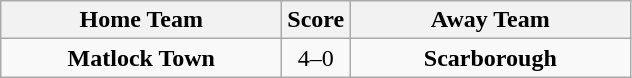<table class="wikitable" style="text-align:center">
<tr>
<th width=180>Home Team</th>
<th width=20>Score</th>
<th width=180>Away Team</th>
</tr>
<tr>
<td><strong>Matlock Town</strong></td>
<td>4–0</td>
<td><strong>Scarborough</strong></td>
</tr>
</table>
